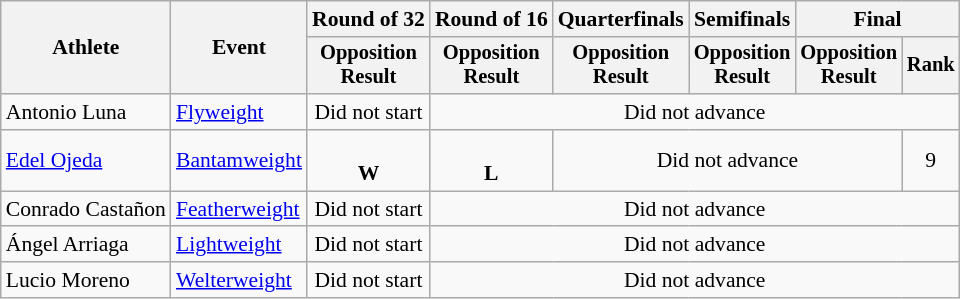<table class="wikitable" style="font-size:90%">
<tr>
<th rowspan="2">Athlete</th>
<th rowspan="2">Event</th>
<th>Round of 32</th>
<th>Round of 16</th>
<th>Quarterfinals</th>
<th>Semifinals</th>
<th colspan=2>Final</th>
</tr>
<tr style="font-size:95%">
<th>Opposition<br>Result</th>
<th>Opposition<br>Result</th>
<th>Opposition<br>Result</th>
<th>Opposition<br>Result</th>
<th>Opposition<br>Result</th>
<th>Rank</th>
</tr>
<tr align=center>
<td align=left>Antonio Luna</td>
<td align=left><a href='#'>Flyweight</a></td>
<td>Did not start</td>
<td colspan=5>Did not advance</td>
</tr>
<tr align=center>
<td align=left><a href='#'>Edel Ojeda</a></td>
<td align=left><a href='#'>Bantamweight</a></td>
<td><br><strong>W</strong></td>
<td><br><strong>L</strong></td>
<td colspan=3>Did not advance</td>
<td>9</td>
</tr>
<tr align=center>
<td align=left>Conrado Castañon</td>
<td align=left><a href='#'>Featherweight</a></td>
<td>Did not start</td>
<td colspan=5>Did not advance</td>
</tr>
<tr align=center>
<td align=left>Ángel Arriaga</td>
<td align=left><a href='#'>Lightweight</a></td>
<td>Did not start</td>
<td colspan=5>Did not advance</td>
</tr>
<tr align=center>
<td align=left>Lucio Moreno</td>
<td align=left><a href='#'>Welterweight</a></td>
<td>Did not start</td>
<td colspan=5>Did not advance</td>
</tr>
</table>
